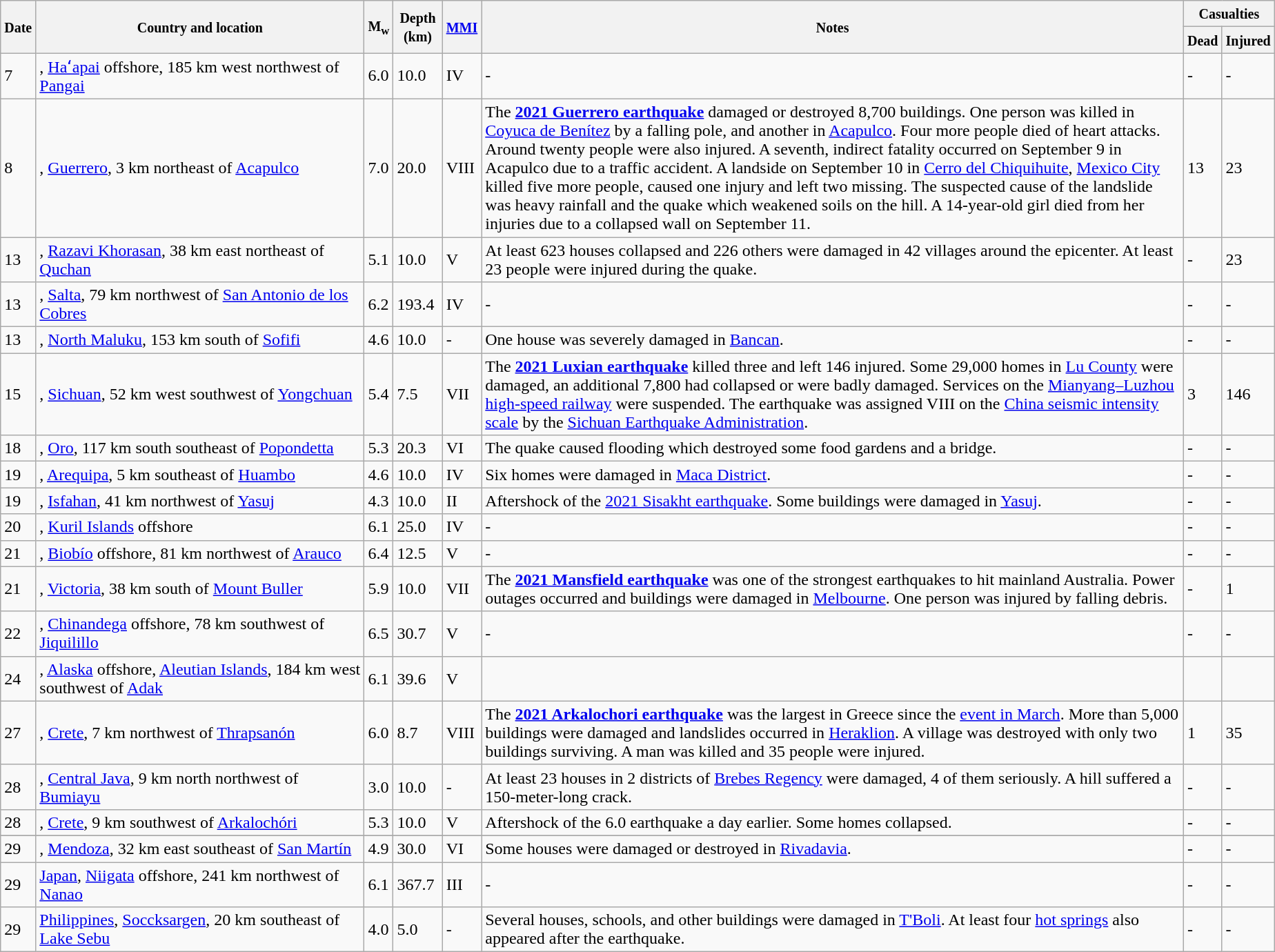<table class="wikitable sortable" style="border:1px black;  margin-left:1em;">
<tr>
<th rowspan="2"><small>Date</small></th>
<th rowspan="2" style="width: 310px"><small>Country and location</small></th>
<th rowspan="2"><small>M<sub>w</sub></small></th>
<th rowspan="2"><small>Depth (km)</small></th>
<th rowspan="2"><small><a href='#'>MMI</a></small></th>
<th rowspan="2" class="unsortable"><small>Notes</small></th>
<th colspan="2"><small>Casualties</small></th>
</tr>
<tr>
<th><small>Dead</small></th>
<th><small>Injured</small></th>
</tr>
<tr>
<td>7</td>
<td>, <a href='#'>Haʻapai</a> offshore, 185 km west northwest of <a href='#'>Pangai</a></td>
<td>6.0</td>
<td>10.0</td>
<td>IV</td>
<td>-</td>
<td>-</td>
<td>-</td>
</tr>
<tr>
<td>8</td>
<td>, <a href='#'>Guerrero</a>, 3 km northeast of <a href='#'>Acapulco</a></td>
<td>7.0</td>
<td>20.0</td>
<td>VIII</td>
<td>The <strong><a href='#'>2021 Guerrero earthquake</a></strong> damaged or destroyed 8,700 buildings. One person was killed in <a href='#'>Coyuca de Benítez</a> by a falling pole, and another in <a href='#'>Acapulco</a>. Four more people died of heart attacks. Around twenty people were also injured. A seventh, indirect fatality occurred on September 9 in Acapulco due to a traffic accident. A landside on September 10 in <a href='#'>Cerro del Chiquihuite</a>, <a href='#'>Mexico City</a> killed five more people, caused one injury and left two missing. The suspected cause of the landslide was heavy rainfall and the quake which weakened soils on the hill. A 14-year-old girl died from her injuries due to a collapsed wall on September 11.</td>
<td>13</td>
<td>23</td>
</tr>
<tr>
<td>13</td>
<td>, <a href='#'>Razavi Khorasan</a>, 38 km east northeast of <a href='#'>Quchan</a></td>
<td>5.1</td>
<td>10.0</td>
<td>V</td>
<td>At least 623 houses collapsed and 226 others were damaged in 42 villages around the epicenter. At least 23 people were injured during the quake.</td>
<td>-</td>
<td>23</td>
</tr>
<tr>
<td>13</td>
<td>, <a href='#'>Salta</a>, 79 km northwest of <a href='#'>San Antonio de los Cobres</a></td>
<td>6.2</td>
<td>193.4</td>
<td>IV</td>
<td>-</td>
<td>-</td>
<td>-</td>
</tr>
<tr>
<td>13</td>
<td>, <a href='#'>North Maluku</a>, 153 km south of <a href='#'>Sofifi</a></td>
<td>4.6</td>
<td>10.0</td>
<td>-</td>
<td>One house was severely damaged in <a href='#'>Bancan</a>.</td>
<td>-</td>
<td>-</td>
</tr>
<tr>
<td>15</td>
<td>, <a href='#'>Sichuan</a>, 52 km west southwest of <a href='#'>Yongchuan</a></td>
<td>5.4</td>
<td>7.5</td>
<td>VII</td>
<td>The <strong><a href='#'>2021 Luxian earthquake</a></strong> killed three and left 146 injured. Some 29,000 homes in <a href='#'>Lu County</a> were damaged, an additional 7,800 had collapsed or were badly damaged. Services on the <a href='#'>Mianyang–Luzhou high-speed railway</a> were suspended. The earthquake was assigned VIII on the <a href='#'>China seismic intensity scale</a> by the <a href='#'>Sichuan Earthquake Administration</a>.</td>
<td>3</td>
<td>146</td>
</tr>
<tr>
<td>18</td>
<td>, <a href='#'>Oro</a>, 117 km south southeast of <a href='#'>Popondetta</a></td>
<td>5.3</td>
<td>20.3</td>
<td>VI</td>
<td>The quake caused flooding which destroyed some food gardens and a bridge.</td>
<td>-</td>
<td>-</td>
</tr>
<tr>
<td>19</td>
<td>, <a href='#'>Arequipa</a>, 5 km southeast of <a href='#'>Huambo</a></td>
<td>4.6</td>
<td>10.0</td>
<td>IV</td>
<td>Six homes were damaged in <a href='#'>Maca District</a>.</td>
<td>-</td>
<td>-</td>
</tr>
<tr>
<td>19</td>
<td>, <a href='#'>Isfahan</a>, 41 km northwest of <a href='#'>Yasuj</a></td>
<td>4.3</td>
<td>10.0</td>
<td>II</td>
<td>Aftershock of the <a href='#'>2021 Sisakht earthquake</a>. Some buildings were damaged in <a href='#'>Yasuj</a>.</td>
<td>-</td>
<td>-</td>
</tr>
<tr>
<td>20</td>
<td>, <a href='#'>Kuril Islands</a> offshore</td>
<td>6.1</td>
<td>25.0</td>
<td>IV</td>
<td>-</td>
<td>-</td>
<td>-</td>
</tr>
<tr>
<td>21</td>
<td>, <a href='#'>Biobío</a> offshore, 81 km northwest of <a href='#'>Arauco</a></td>
<td>6.4</td>
<td>12.5</td>
<td>V</td>
<td>-</td>
<td>-</td>
<td>-</td>
</tr>
<tr>
<td>21</td>
<td>, <a href='#'>Victoria</a>, 38 km south of <a href='#'>Mount Buller</a></td>
<td>5.9</td>
<td>10.0</td>
<td>VII</td>
<td>The <strong><a href='#'>2021 Mansfield earthquake</a></strong> was one of the strongest earthquakes to hit mainland Australia. Power outages occurred and buildings were damaged in <a href='#'>Melbourne</a>. One person was injured by falling debris.</td>
<td>-</td>
<td>1</td>
</tr>
<tr>
<td>22</td>
<td>, <a href='#'>Chinandega</a> offshore, 78 km southwest of <a href='#'>Jiquilillo</a></td>
<td>6.5</td>
<td>30.7</td>
<td>V</td>
<td>-</td>
<td>-</td>
<td>-</td>
</tr>
<tr>
<td>24</td>
<td>, <a href='#'>Alaska</a> offshore, <a href='#'>Aleutian Islands</a>, 184 km west southwest of <a href='#'>Adak</a></td>
<td>6.1</td>
<td>39.6</td>
<td>V</td>
<td></td>
<td></td>
<td></td>
</tr>
<tr>
<td>27</td>
<td>, <a href='#'>Crete</a>, 7 km northwest of <a href='#'>Thrapsanón</a></td>
<td>6.0</td>
<td>8.7</td>
<td>VIII</td>
<td>The <strong><a href='#'>2021 Arkalochori earthquake</a></strong> was the largest in Greece since the <a href='#'>event in March</a>. More than 5,000 buildings were damaged and landslides occurred in <a href='#'>Heraklion</a>. A village was destroyed with only two buildings surviving. A man was killed and 35 people were injured.</td>
<td>1</td>
<td>35</td>
</tr>
<tr>
<td>28</td>
<td>, <a href='#'>Central Java</a>, 9 km north northwest of <a href='#'>Bumiayu</a></td>
<td>3.0</td>
<td>10.0</td>
<td>-</td>
<td>At least 23 houses in 2 districts of <a href='#'>Brebes Regency</a> were damaged, 4 of them seriously. A hill suffered a 150-meter-long crack.</td>
<td>-</td>
<td>-</td>
</tr>
<tr>
<td>28</td>
<td>, <a href='#'>Crete</a>, 9 km southwest of <a href='#'>Arkalochóri</a></td>
<td>5.3</td>
<td>10.0</td>
<td>V</td>
<td>Aftershock of the 6.0 earthquake a day earlier. Some homes collapsed.</td>
<td>-</td>
<td>-</td>
</tr>
<tr>
</tr>
<tr>
<td>29</td>
<td>, <a href='#'>Mendoza</a>, 32 km east southeast of <a href='#'>San Martín</a></td>
<td>4.9</td>
<td>30.0</td>
<td>VI</td>
<td>Some houses were damaged or destroyed in <a href='#'>Rivadavia</a>.</td>
<td>-</td>
<td>-</td>
</tr>
<tr>
<td>29</td>
<td> <a href='#'>Japan</a>, <a href='#'>Niigata</a> offshore, 241 km northwest of <a href='#'>Nanao</a></td>
<td>6.1</td>
<td>367.7</td>
<td>III</td>
<td>-</td>
<td>-</td>
<td>-</td>
</tr>
<tr>
<td>29</td>
<td> <a href='#'>Philippines</a>, <a href='#'>Soccksargen</a>, 20 km southeast of <a href='#'>Lake Sebu</a></td>
<td>4.0</td>
<td>5.0</td>
<td>-</td>
<td>Several houses, schools, and other buildings were damaged in <a href='#'>T'Boli</a>. At least four <a href='#'>hot springs</a> also appeared after the earthquake.</td>
<td>-</td>
<td>-</td>
</tr>
<tr>
</tr>
</table>
